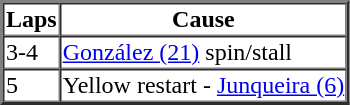<table border=2 cellspacing=0>
<tr>
<th>Laps</th>
<th>Cause</th>
</tr>
<tr>
<td>3-4</td>
<td><a href='#'>González (21)</a> spin/stall</td>
</tr>
<tr>
<td>5</td>
<td>Yellow restart - <a href='#'>Junqueira (6)</a></td>
</tr>
</table>
